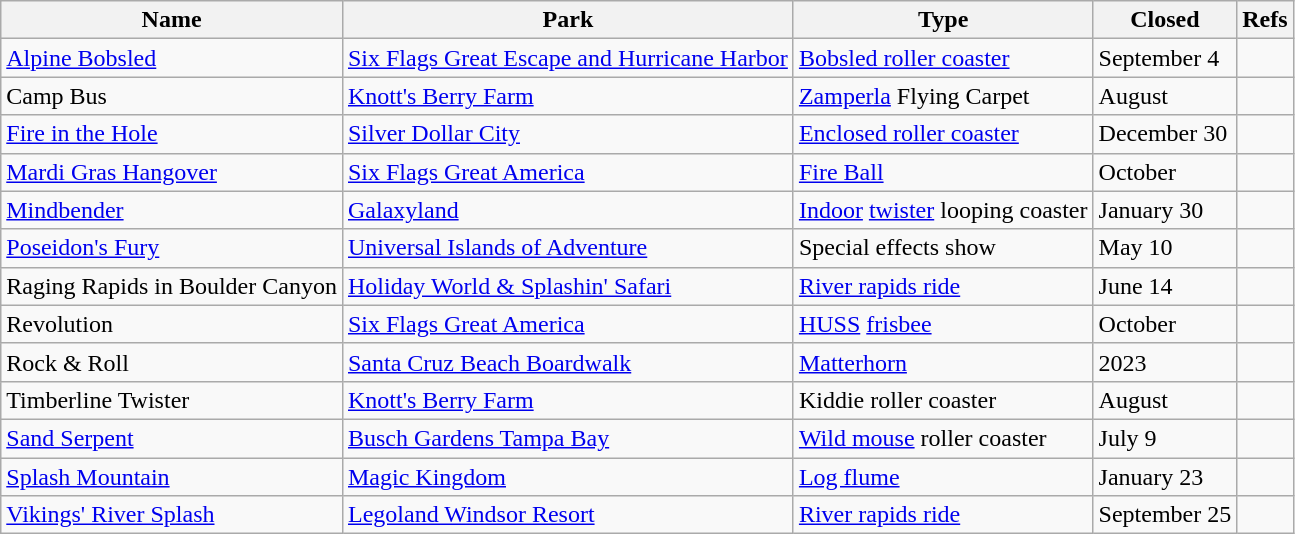<table class="wikitable sortable">
<tr>
<th>Name</th>
<th>Park</th>
<th>Type</th>
<th>Closed</th>
<th>Refs</th>
</tr>
<tr>
<td><a href='#'>Alpine Bobsled</a></td>
<td><a href='#'>Six Flags Great Escape and Hurricane Harbor</a></td>
<td><a href='#'>Bobsled roller coaster</a></td>
<td>September 4</td>
<td></td>
</tr>
<tr>
<td>Camp Bus</td>
<td><a href='#'>Knott's Berry Farm</a></td>
<td><a href='#'>Zamperla</a> Flying Carpet</td>
<td>August</td>
<td></td>
</tr>
<tr>
<td><a href='#'>Fire in the Hole</a></td>
<td><a href='#'>Silver Dollar City</a></td>
<td><a href='#'>Enclosed roller coaster</a></td>
<td>December 30</td>
<td></td>
</tr>
<tr>
<td><a href='#'>Mardi Gras Hangover</a></td>
<td><a href='#'>Six Flags Great America</a></td>
<td><a href='#'>Fire Ball</a></td>
<td>October</td>
<td></td>
</tr>
<tr>
<td><a href='#'>Mindbender</a></td>
<td><a href='#'>Galaxyland</a></td>
<td><a href='#'>Indoor</a> <a href='#'>twister</a> looping coaster</td>
<td>January 30</td>
<td></td>
</tr>
<tr>
<td><a href='#'>Poseidon's Fury</a></td>
<td><a href='#'>Universal Islands of Adventure</a></td>
<td>Special effects show</td>
<td>May 10</td>
<td></td>
</tr>
<tr>
<td>Raging Rapids in Boulder Canyon</td>
<td><a href='#'>Holiday World & Splashin' Safari</a></td>
<td><a href='#'>River rapids ride</a></td>
<td>June 14</td>
<td></td>
</tr>
<tr>
<td>Revolution</td>
<td><a href='#'>Six Flags Great America</a></td>
<td><a href='#'>HUSS</a> <a href='#'>frisbee</a></td>
<td>October</td>
<td></td>
</tr>
<tr>
<td>Rock & Roll</td>
<td><a href='#'>Santa Cruz Beach Boardwalk</a></td>
<td><a href='#'>Matterhorn</a></td>
<td>2023</td>
<td></td>
</tr>
<tr>
<td>Timberline Twister</td>
<td><a href='#'>Knott's Berry Farm</a></td>
<td>Kiddie roller coaster</td>
<td>August</td>
<td></td>
</tr>
<tr>
<td><a href='#'>Sand Serpent</a></td>
<td><a href='#'>Busch Gardens Tampa Bay</a></td>
<td><a href='#'>Wild mouse</a> roller coaster</td>
<td>July 9</td>
<td></td>
</tr>
<tr>
<td><a href='#'>Splash Mountain</a></td>
<td><a href='#'>Magic Kingdom</a></td>
<td><a href='#'>Log flume</a></td>
<td>January 23</td>
<td></td>
</tr>
<tr>
<td><a href='#'>Vikings' River Splash</a></td>
<td><a href='#'>Legoland Windsor Resort</a></td>
<td><a href='#'>River rapids ride</a></td>
<td>September 25</td>
<td></td>
</tr>
</table>
